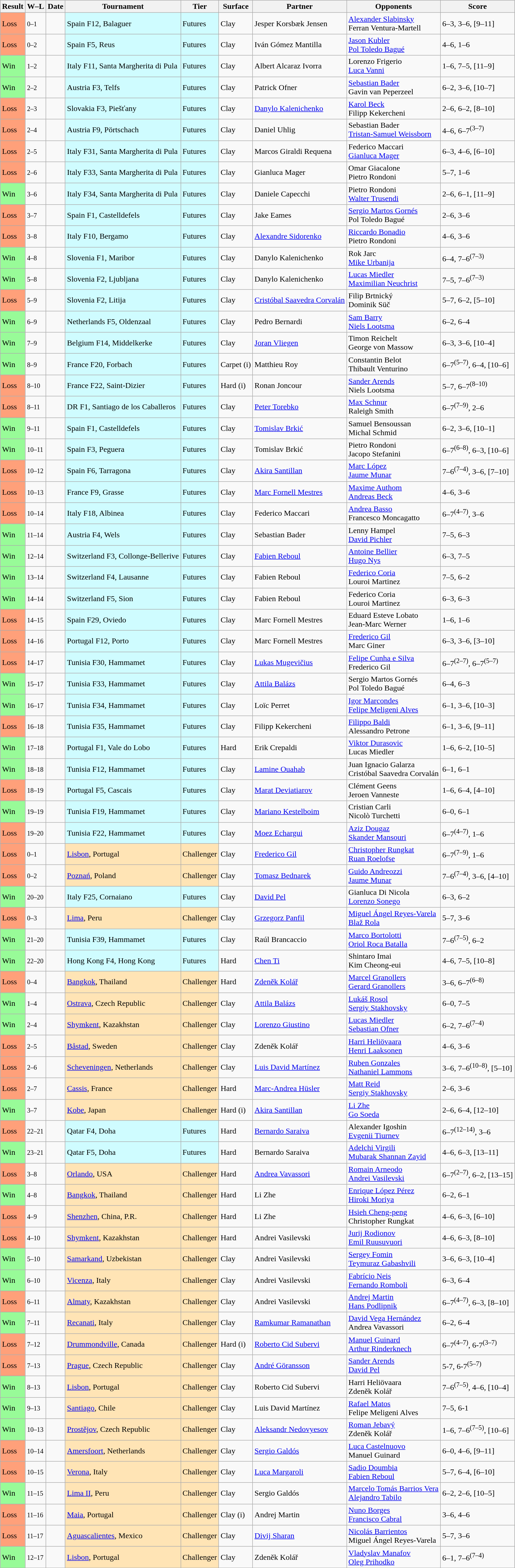<table class="sortable wikitable nowrap">
<tr>
<th>Result</th>
<th class="unsortable">W–L</th>
<th>Date</th>
<th>Tournament</th>
<th>Tier</th>
<th>Surface</th>
<th>Partner</th>
<th>Opponents</th>
<th class="unsortable">Score</th>
</tr>
<tr>
<td bgcolor=FFA07A>Loss</td>
<td><small>0–1</small></td>
<td></td>
<td style="background:#cffcff;">Spain F12, Balaguer</td>
<td style="background:#cffcff;">Futures</td>
<td>Clay</td>
<td> Jesper Korsbæk Jensen</td>
<td> <a href='#'>Alexander Slabinsky</a><br> Ferran Ventura-Martell</td>
<td>6–3, 3–6, [9–11]</td>
</tr>
<tr>
<td bgcolor=FFA07A>Loss</td>
<td><small>0–2</small></td>
<td></td>
<td style="background:#cffcff;">Spain F5, Reus</td>
<td style="background:#cffcff;">Futures</td>
<td>Clay</td>
<td> Iván Gómez Mantilla</td>
<td> <a href='#'>Jason Kubler</a><br> <a href='#'>Pol Toledo Bagué</a></td>
<td>4–6, 1–6</td>
</tr>
<tr>
<td bgcolor=98FB98>Win</td>
<td><small>1–2</small></td>
<td></td>
<td style="background:#cffcff;">Italy F11, Santa Margherita di Pula</td>
<td style="background:#cffcff;">Futures</td>
<td>Clay</td>
<td> Albert Alcaraz Ivorra</td>
<td> Lorenzo Frigerio<br> <a href='#'>Luca Vanni</a></td>
<td>1–6, 7–5, [11–9]</td>
</tr>
<tr>
<td bgcolor=98FB98>Win</td>
<td><small>2–2</small></td>
<td></td>
<td style="background:#cffcff;">Austria F3, Telfs</td>
<td style="background:#cffcff;">Futures</td>
<td>Clay</td>
<td> Patrick Ofner</td>
<td> <a href='#'>Sebastian Bader</a><br> Gavin van Peperzeel</td>
<td>6–2, 3–6, [10–7]</td>
</tr>
<tr>
<td bgcolor=FFA07A>Loss</td>
<td><small>2–3</small></td>
<td></td>
<td style="background:#cffcff;">Slovakia F3, Piešťany</td>
<td style="background:#cffcff;">Futures</td>
<td>Clay</td>
<td> <a href='#'>Danylo Kalenichenko</a></td>
<td> <a href='#'>Karol Beck</a><br> Filipp Kekercheni</td>
<td>2–6, 6–2, [8–10]</td>
</tr>
<tr>
<td bgcolor=FFA07A>Loss</td>
<td><small>2–4</small></td>
<td></td>
<td style="background:#cffcff;">Austria F9, Pörtschach</td>
<td style="background:#cffcff;">Futures</td>
<td>Clay</td>
<td> Daniel Uhlig</td>
<td> Sebastian Bader<br> <a href='#'>Tristan-Samuel Weissborn</a></td>
<td>4–6, 6–7<sup>(3–7)</sup></td>
</tr>
<tr>
<td bgcolor=FFA07A>Loss</td>
<td><small>2–5</small></td>
<td></td>
<td style="background:#cffcff;">Italy F31, Santa Margherita di Pula</td>
<td style="background:#cffcff;">Futures</td>
<td>Clay</td>
<td> Marcos Giraldi Requena</td>
<td> Federico Maccari<br> <a href='#'>Gianluca Mager</a></td>
<td>6–3, 4–6, [6–10]</td>
</tr>
<tr>
<td bgcolor=FFA07A>Loss</td>
<td><small>2–6</small></td>
<td></td>
<td style="background:#cffcff;">Italy F33, Santa Margherita di Pula</td>
<td style="background:#cffcff;">Futures</td>
<td>Clay</td>
<td> Gianluca Mager</td>
<td> Omar Giacalone<br> Pietro Rondoni</td>
<td>5–7, 1–6</td>
</tr>
<tr>
<td bgcolor=98FB98>Win</td>
<td><small>3–6</small></td>
<td></td>
<td style="background:#cffcff;">Italy F34, Santa Margherita di Pula</td>
<td style="background:#cffcff;">Futures</td>
<td>Clay</td>
<td> Daniele Capecchi</td>
<td> Pietro Rondoni <br> <a href='#'>Walter Trusendi</a></td>
<td>2–6, 6–1, [11–9]</td>
</tr>
<tr>
<td bgcolor=FFA07A>Loss</td>
<td><small>3–7</small></td>
<td></td>
<td style="background:#cffcff;">Spain F1, Castelldefels</td>
<td style="background:#cffcff;">Futures</td>
<td>Clay</td>
<td> Jake Eames</td>
<td> <a href='#'>Sergio Martos Gornés</a><br> Pol Toledo Bagué</td>
<td>2–6, 3–6</td>
</tr>
<tr>
<td bgcolor=FFA07A>Loss</td>
<td><small>3–8</small></td>
<td></td>
<td style="background:#cffcff;">Italy F10, Bergamo</td>
<td style="background:#cffcff;">Futures</td>
<td>Clay</td>
<td> <a href='#'>Alexandre Sidorenko</a></td>
<td> <a href='#'>Riccardo Bonadio</a><br> Pietro Rondoni</td>
<td>4–6, 3–6</td>
</tr>
<tr>
<td bgcolor=98FB98>Win</td>
<td><small>4–8</small></td>
<td></td>
<td style="background:#cffcff;">Slovenia F1, Maribor</td>
<td style="background:#cffcff;">Futures</td>
<td>Clay</td>
<td> Danylo Kalenichenko</td>
<td> Rok Jarc<br> <a href='#'>Mike Urbanija</a></td>
<td>6–4, 7–6<sup>(7–3)</sup></td>
</tr>
<tr>
<td bgcolor=98FB98>Win</td>
<td><small>5–8</small></td>
<td></td>
<td style="background:#cffcff;">Slovenia F2, Ljubljana</td>
<td style="background:#cffcff;">Futures</td>
<td>Clay</td>
<td> Danylo Kalenichenko</td>
<td> <a href='#'>Lucas Miedler</a><br> <a href='#'>Maximilian Neuchrist</a></td>
<td>7–5, 7–6<sup>(7–3)</sup></td>
</tr>
<tr>
<td bgcolor=FFA07A>Loss</td>
<td><small>5–9</small></td>
<td></td>
<td style="background:#cffcff;">Slovenia F2, Litija</td>
<td style="background:#cffcff;">Futures</td>
<td>Clay</td>
<td> <a href='#'>Cristóbal Saavedra Corvalán</a></td>
<td> Filip Brtnický<br> Dominik Süč</td>
<td>5–7, 6–2, [5–10]</td>
</tr>
<tr>
<td bgcolor=98FB98>Win</td>
<td><small>6–9</small></td>
<td></td>
<td style="background:#cffcff;">Netherlands F5, Oldenzaal</td>
<td style="background:#cffcff;">Futures</td>
<td>Clay</td>
<td> Pedro Bernardi</td>
<td> <a href='#'>Sam Barry</a><br> <a href='#'>Niels Lootsma</a></td>
<td>6–2, 6–4</td>
</tr>
<tr>
<td bgcolor=98FB98>Win</td>
<td><small>7–9</small></td>
<td></td>
<td style="background:#cffcff;">Belgium F14, Middelkerke</td>
<td style="background:#cffcff;">Futures</td>
<td>Clay</td>
<td> <a href='#'>Joran Vliegen</a></td>
<td> Timon Reichelt<br> George von Massow</td>
<td>6–3, 3–6, [10–4]</td>
</tr>
<tr>
<td bgcolor=98FB98>Win</td>
<td><small>8–9</small></td>
<td></td>
<td style="background:#cffcff;">France F20, Forbach</td>
<td style="background:#cffcff;">Futures</td>
<td>Carpet (i)</td>
<td> Matthieu Roy</td>
<td> Constantin Belot<br> Thibault Venturino</td>
<td>6–7<sup>(5–7)</sup>, 6–4, [10–6]</td>
</tr>
<tr>
<td bgcolor=FFA07A>Loss</td>
<td><small>8–10</small></td>
<td></td>
<td style="background:#cffcff;">France F22, Saint-Dizier</td>
<td style="background:#cffcff;">Futures</td>
<td>Hard (i)</td>
<td> Ronan Joncour</td>
<td> <a href='#'>Sander Arends</a><br> Niels Lootsma</td>
<td>5–7, 6–7<sup>(8–10)</sup></td>
</tr>
<tr>
<td bgcolor=FFA07A>Loss</td>
<td><small>8–11</small></td>
<td></td>
<td style="background:#cffcff;">DR F1, Santiago de los Caballeros</td>
<td style="background:#cffcff;">Futures</td>
<td>Clay</td>
<td> <a href='#'>Peter Torebko</a></td>
<td> <a href='#'>Max Schnur</a><br> Raleigh Smith</td>
<td>6–7<sup>(7–9)</sup>, 2–6</td>
</tr>
<tr>
<td bgcolor=98FB98>Win</td>
<td><small>9–11</small></td>
<td></td>
<td style="background:#cffcff;">Spain F1, Castelldefels</td>
<td style="background:#cffcff;">Futures</td>
<td>Clay</td>
<td> <a href='#'>Tomislav Brkić</a></td>
<td> Samuel Bensoussan<br> Michal Schmid</td>
<td>6–2, 3–6, [10–1]</td>
</tr>
<tr>
<td bgcolor=98FB98>Win</td>
<td><small>10–11</small></td>
<td></td>
<td style="background:#cffcff;">Spain F3, Peguera</td>
<td style="background:#cffcff;">Futures</td>
<td>Clay</td>
<td> Tomislav Brkić</td>
<td> Pietro Rondoni<br> Jacopo Stefanini</td>
<td>6–7<sup>(6–8)</sup>, 6–3, [10–6]</td>
</tr>
<tr>
<td bgcolor=FFA07A>Loss</td>
<td><small>10–12</small></td>
<td></td>
<td style="background:#cffcff;">Spain F6, Tarragona</td>
<td style="background:#cffcff;">Futures</td>
<td>Clay</td>
<td> <a href='#'>Akira Santillan</a></td>
<td> <a href='#'>Marc López</a><br> <a href='#'>Jaume Munar</a></td>
<td>7–6<sup>(7–4)</sup>, 3–6, [7–10]</td>
</tr>
<tr>
<td bgcolor=FFA07A>Loss</td>
<td><small>10–13</small></td>
<td></td>
<td style="background:#cffcff;">France F9, Grasse</td>
<td style="background:#cffcff;">Futures</td>
<td>Clay</td>
<td> <a href='#'>Marc Fornell Mestres</a></td>
<td> <a href='#'>Maxime Authom</a> <br> <a href='#'>Andreas Beck</a></td>
<td>4–6, 3–6</td>
</tr>
<tr>
<td bgcolor=FFA07A>Loss</td>
<td><small>10–14</small></td>
<td></td>
<td style="background:#cffcff;">Italy F18, Albinea</td>
<td style="background:#cffcff;">Futures</td>
<td>Clay</td>
<td> Federico Maccari</td>
<td> <a href='#'>Andrea Basso</a><br> Francesco Moncagatto</td>
<td>6–7<sup>(4–7)</sup>, 3–6</td>
</tr>
<tr>
<td bgcolor=98FB98>Win</td>
<td><small>11–14</small></td>
<td></td>
<td style="background:#cffcff;">Austria F4, Wels</td>
<td style="background:#cffcff;">Futures</td>
<td>Clay</td>
<td> Sebastian Bader</td>
<td> Lenny Hampel <br> <a href='#'>David Pichler</a></td>
<td>7–5, 6–3</td>
</tr>
<tr>
<td bgcolor=98FB98>Win</td>
<td><small>12–14</small></td>
<td></td>
<td style="background:#cffcff;">Switzerland F3, Collonge-Bellerive</td>
<td style="background:#cffcff;">Futures</td>
<td>Clay</td>
<td> <a href='#'>Fabien Reboul</a></td>
<td> <a href='#'>Antoine Bellier</a> <br> <a href='#'>Hugo Nys</a></td>
<td>6–3, 7–5</td>
</tr>
<tr>
<td bgcolor=98FB98>Win</td>
<td><small>13–14</small></td>
<td></td>
<td style="background:#cffcff;">Switzerland F4, Lausanne</td>
<td style="background:#cffcff;">Futures</td>
<td>Clay</td>
<td> Fabien Reboul</td>
<td> <a href='#'>Federico Coria</a> <br> Louroi Martinez</td>
<td>7–5, 6–2</td>
</tr>
<tr>
<td bgcolor=98FB98>Win</td>
<td><small>14–14</small></td>
<td></td>
<td style="background:#cffcff;">Switzerland F5, Sion</td>
<td style="background:#cffcff;">Futures</td>
<td>Clay</td>
<td> Fabien Reboul</td>
<td> Federico Coria <br> Louroi Martinez</td>
<td>6–3, 6–3</td>
</tr>
<tr>
<td bgcolor=FFA07A>Loss</td>
<td><small>14–15</small></td>
<td></td>
<td style="background:#cffcff;">Spain F29, Oviedo</td>
<td style="background:#cffcff;">Futures</td>
<td>Clay</td>
<td> Marc Fornell Mestres</td>
<td> Eduard Esteve Lobato<br> Jean-Marc Werner</td>
<td>1–6, 1–6</td>
</tr>
<tr>
<td bgcolor=FFA07A>Loss</td>
<td><small>14–16</small></td>
<td></td>
<td style="background:#cffcff;">Portugal F12, Porto</td>
<td style="background:#cffcff;">Futures</td>
<td>Clay</td>
<td> Marc Fornell Mestres</td>
<td> <a href='#'>Frederico Gil</a><br> Marc Giner</td>
<td>6–3, 3–6, [3–10]</td>
</tr>
<tr>
<td bgcolor=FFA07A>Loss</td>
<td><small>14–17</small></td>
<td></td>
<td style="background:#cffcff;">Tunisia F30, Hammamet</td>
<td style="background:#cffcff;">Futures</td>
<td>Clay</td>
<td> <a href='#'>Lukas Mugevičius</a></td>
<td> <a href='#'>Felipe Cunha e Silva</a><br> Frederico Gil</td>
<td>6–7<sup>(2–7)</sup>, 6–7<sup>(5–7)</sup></td>
</tr>
<tr>
<td bgcolor=98FB98>Win</td>
<td><small>15–17</small></td>
<td></td>
<td style="background:#cffcff;">Tunisia F33, Hammamet</td>
<td style="background:#cffcff;">Futures</td>
<td>Clay</td>
<td> <a href='#'>Attila Balázs</a></td>
<td> Sergio Martos Gornés<br> Pol Toledo Bagué</td>
<td>6–4, 6–3</td>
</tr>
<tr>
<td bgcolor=98FB98>Win</td>
<td><small>16–17</small></td>
<td></td>
<td style="background:#cffcff;">Tunisia F34, Hammamet</td>
<td style="background:#cffcff;">Futures</td>
<td>Clay</td>
<td> Loïc Perret</td>
<td> <a href='#'>Igor Marcondes</a><br> <a href='#'>Felipe Meligeni Alves</a></td>
<td>6–1, 3–6, [10–3]</td>
</tr>
<tr>
<td bgcolor=FFA07A>Loss</td>
<td><small>16–18</small></td>
<td></td>
<td style="background:#cffcff;">Tunisia F35, Hammamet</td>
<td style="background:#cffcff;">Futures</td>
<td>Clay</td>
<td> Filipp Kekercheni</td>
<td> <a href='#'>Filippo Baldi</a><br> Alessandro Petrone</td>
<td>6–1, 3–6, [9–11]</td>
</tr>
<tr>
<td bgcolor=98FB98>Win</td>
<td><small>17–18</small></td>
<td></td>
<td style="background:#cffcff;">Portugal F1, Vale do Lobo</td>
<td style="background:#cffcff;">Futures</td>
<td>Hard</td>
<td> Erik Crepaldi</td>
<td> <a href='#'>Viktor Durasovic</a><br> Lucas Miedler</td>
<td>1–6, 6–2, [10–5]</td>
</tr>
<tr>
<td bgcolor=98FB98>Win</td>
<td><small>18–18</small></td>
<td></td>
<td style="background:#cffcff;">Tunisia F12, Hammamet</td>
<td style="background:#cffcff;">Futures</td>
<td>Clay</td>
<td> <a href='#'>Lamine Ouahab</a></td>
<td> Juan Ignacio Galarza<br> Cristóbal Saavedra Corvalán</td>
<td>6–1, 6–1</td>
</tr>
<tr>
<td bgcolor=FFA07A>Loss</td>
<td><small>18–19</small></td>
<td></td>
<td style="background:#cffcff;">Portugal F5, Cascais</td>
<td style="background:#cffcff;">Futures</td>
<td>Clay</td>
<td> <a href='#'>Marat Deviatiarov</a></td>
<td> Clément Geens<br> Jeroen Vanneste</td>
<td>1–6, 6–4, [4–10]</td>
</tr>
<tr>
<td bgcolor=98FB98>Win</td>
<td><small>19–19</small></td>
<td></td>
<td style="background:#cffcff;">Tunisia F19, Hammamet</td>
<td style="background:#cffcff;">Futures</td>
<td>Clay</td>
<td> <a href='#'>Mariano Kestelboim</a></td>
<td> Cristian Carli<br> Nicolò Turchetti</td>
<td>6–0, 6–1</td>
</tr>
<tr>
<td bgcolor=FFA07A>Loss</td>
<td><small>19–20</small></td>
<td></td>
<td style="background:#cffcff;">Tunisia F22, Hammamet</td>
<td style="background:#cffcff;">Futures</td>
<td>Clay</td>
<td> <a href='#'>Moez Echargui</a></td>
<td> <a href='#'>Aziz Dougaz</a><br> <a href='#'>Skander Mansouri</a></td>
<td>6–7<sup>(4–7)</sup>, 1–6</td>
</tr>
<tr>
<td bgcolor=FFA07A>Loss</td>
<td><small>0–1</small></td>
<td><a href='#'></a></td>
<td style="background:moccasin;"><a href='#'>Lisbon</a>, Portugal</td>
<td style="background:moccasin;">Challenger</td>
<td>Clay</td>
<td> <a href='#'>Frederico Gil</a></td>
<td> <a href='#'>Christopher Rungkat</a><br> <a href='#'>Ruan Roelofse</a></td>
<td>6–7<sup>(7–9)</sup>, 1–6</td>
</tr>
<tr>
<td bgcolor=FFA07A>Loss</td>
<td><small>0–2</small></td>
<td><a href='#'></a></td>
<td style="background:moccasin;"><a href='#'>Poznań</a>, Poland</td>
<td style="background:moccasin;">Challenger</td>
<td>Clay</td>
<td> <a href='#'>Tomasz Bednarek</a></td>
<td> <a href='#'>Guido Andreozzi</a><br> <a href='#'>Jaume Munar</a></td>
<td>7–6<sup>(7–4)</sup>, 3–6, [4–10]</td>
</tr>
<tr>
<td bgcolor=98FB98>Win</td>
<td><small>20–20</small></td>
<td></td>
<td style="background:#cffcff;">Italy F25, Cornaiano</td>
<td style="background:#cffcff;">Futures</td>
<td>Clay</td>
<td> <a href='#'>David Pel</a></td>
<td> Gianluca Di Nicola<br> <a href='#'>Lorenzo Sonego</a></td>
<td>6–3, 6–2</td>
</tr>
<tr>
<td bgcolor=FFA07A>Loss</td>
<td><small>0–3</small></td>
<td><a href='#'></a></td>
<td style="background:moccasin;"><a href='#'>Lima</a>, Peru</td>
<td style="background:moccasin;">Challenger</td>
<td>Clay</td>
<td> <a href='#'>Grzegorz Panfil</a></td>
<td> <a href='#'>Miguel Ángel Reyes-Varela</a><br> <a href='#'>Blaž Rola</a></td>
<td>5–7, 3–6</td>
</tr>
<tr>
<td bgcolor=98FB98>Win</td>
<td><small>21–20</small></td>
<td></td>
<td style="background:#cffcff;">Tunisia F39, Hammamet</td>
<td style="background:#cffcff;">Futures</td>
<td>Clay</td>
<td> Raúl Brancaccio</td>
<td> <a href='#'>Marco Bortolotti</a><br> <a href='#'>Oriol Roca Batalla</a></td>
<td>7–6<sup>(7–5)</sup>, 6–2</td>
</tr>
<tr>
<td bgcolor=98FB98>Win</td>
<td><small>22–20</small></td>
<td></td>
<td style="background:#cffcff;">Hong Kong F4, Hong Kong</td>
<td style="background:#cffcff;">Futures</td>
<td>Hard</td>
<td> <a href='#'>Chen Ti</a></td>
<td> Shintaro Imai<br> Kim Cheong-eui</td>
<td>4–6, 7–5, [10–8]</td>
</tr>
<tr>
<td bgcolor=FFA07A>Loss</td>
<td><small>0–4</small></td>
<td><a href='#'></a></td>
<td style="background:moccasin;"><a href='#'>Bangkok</a>, Thailand</td>
<td style="background:moccasin;">Challenger</td>
<td>Hard</td>
<td> <a href='#'>Zdeněk Kolář</a></td>
<td> <a href='#'>Marcel Granollers</a><br> <a href='#'>Gerard Granollers</a></td>
<td>3–6, 6–7<sup>(6–8)</sup></td>
</tr>
<tr>
<td bgcolor=98FB98>Win</td>
<td><small>1–4</small></td>
<td><a href='#'></a></td>
<td style="background:moccasin;"><a href='#'>Ostrava</a>, Czech Republic</td>
<td style="background:moccasin;">Challenger</td>
<td>Clay</td>
<td> <a href='#'>Attila Balázs</a></td>
<td> <a href='#'>Lukáš Rosol</a><br> <a href='#'>Sergiy Stakhovsky</a></td>
<td>6–0, 7–5</td>
</tr>
<tr>
<td bgcolor=98FB98>Win</td>
<td><small>2–4</small></td>
<td><a href='#'></a></td>
<td style="background:moccasin;"><a href='#'>Shymkent</a>, Kazakhstan</td>
<td style="background:moccasin;">Challenger</td>
<td>Clay</td>
<td> <a href='#'>Lorenzo Giustino</a></td>
<td> <a href='#'>Lucas Miedler</a><br> <a href='#'>Sebastian Ofner</a></td>
<td>6–2, 7–6<sup>(7–4)</sup></td>
</tr>
<tr>
<td bgcolor=FFA07A>Loss</td>
<td><small>2–5</small></td>
<td><a href='#'></a></td>
<td style="background:moccasin;"><a href='#'>Båstad</a>, Sweden</td>
<td style="background:moccasin;">Challenger</td>
<td>Clay</td>
<td> Zdeněk Kolář</td>
<td> <a href='#'>Harri Heliövaara</a><br> <a href='#'>Henri Laaksonen</a></td>
<td>4–6, 3–6</td>
</tr>
<tr>
<td bgcolor=FFA07A>Loss</td>
<td><small>2–6</small></td>
<td><a href='#'></a></td>
<td style="background:moccasin;"><a href='#'>Scheveningen</a>, Netherlands</td>
<td style="background:moccasin;">Challenger</td>
<td>Clay</td>
<td> <a href='#'>Luis David Martínez</a></td>
<td> <a href='#'>Ruben Gonzales</a><br> <a href='#'>Nathaniel Lammons</a></td>
<td>3–6, 7–6<sup>(10–8)</sup>, [5–10]</td>
</tr>
<tr>
<td bgcolor=FFA07A>Loss</td>
<td><small>2–7</small></td>
<td><a href='#'></a></td>
<td style="background:moccasin;"><a href='#'>Cassis</a>, France</td>
<td style="background:moccasin;">Challenger</td>
<td>Hard</td>
<td> <a href='#'>Marc-Andrea Hüsler</a></td>
<td> <a href='#'>Matt Reid</a><br> <a href='#'>Sergiy Stakhovsky</a></td>
<td>2–6, 3–6</td>
</tr>
<tr>
<td bgcolor=98FB98>Win</td>
<td><small>3–7</small></td>
<td><a href='#'></a></td>
<td style="background:moccasin;"><a href='#'>Kobe</a>, Japan</td>
<td style="background:moccasin;">Challenger</td>
<td>Hard (i)</td>
<td> <a href='#'>Akira Santillan</a></td>
<td> <a href='#'>Li Zhe</a><br> <a href='#'>Go Soeda</a></td>
<td>2–6, 6–4, [12–10]</td>
</tr>
<tr>
<td bgcolor=FFA07A>Loss</td>
<td><small>22–21</small></td>
<td></td>
<td style="background:#cffcff;">Qatar F4, Doha</td>
<td style="background:#cffcff;">Futures</td>
<td>Hard</td>
<td> <a href='#'>Bernardo Saraiva</a></td>
<td> Alexander Igoshin<br> <a href='#'>Evgenii Tiurnev</a></td>
<td>6–7<sup>(12–14)</sup>, 3–6</td>
</tr>
<tr>
<td bgcolor=98FB98>Win</td>
<td><small>23–21</small></td>
<td></td>
<td style="background:#cffcff;">Qatar F5, Doha</td>
<td style="background:#cffcff;">Futures</td>
<td>Hard</td>
<td> Bernardo Saraiva</td>
<td> <a href='#'>Adelchi Virgili</a><br> <a href='#'>Mubarak Shannan Zayid</a></td>
<td>4–6, 6–3, [13–11]</td>
</tr>
<tr>
<td bgcolor=FFA07A>Loss</td>
<td><small>3–8</small></td>
<td><a href='#'></a></td>
<td style="background:moccasin;"><a href='#'>Orlando</a>, USA</td>
<td style="background:moccasin;">Challenger</td>
<td>Hard</td>
<td> <a href='#'>Andrea Vavassori</a></td>
<td> <a href='#'>Romain Arneodo</a><br> <a href='#'>Andrei Vasilevski</a></td>
<td>6–7<sup>(2–7)</sup>, 6–2, [13–15]</td>
</tr>
<tr>
<td bgcolor=98fb98>Win</td>
<td><small>4–8</small></td>
<td><a href='#'></a></td>
<td style="background:moccasin;"><a href='#'>Bangkok</a>, Thailand</td>
<td style="background:moccasin;">Challenger</td>
<td>Hard</td>
<td> Li Zhe</td>
<td> <a href='#'>Enrique López Pérez</a><br> <a href='#'>Hiroki Moriya</a></td>
<td>6–2, 6–1</td>
</tr>
<tr>
<td bgcolor=FFA07A>Loss</td>
<td><small>4–9</small></td>
<td><a href='#'></a></td>
<td style="background:moccasin;"><a href='#'>Shenzhen</a>, China, P.R.</td>
<td style="background:moccasin;">Challenger</td>
<td>Hard</td>
<td> Li Zhe</td>
<td> <a href='#'>Hsieh Cheng-peng</a><br> Christopher Rungkat</td>
<td>4–6, 6–3, [6–10]</td>
</tr>
<tr>
<td bgcolor=FFA07A>Loss</td>
<td><small>4–10</small></td>
<td><a href='#'></a></td>
<td style="background:moccasin;"><a href='#'>Shymkent</a>, Kazakhstan</td>
<td style="background:moccasin;">Challenger</td>
<td>Hard</td>
<td> Andrei Vasilevski</td>
<td> <a href='#'>Jurij Rodionov</a><br> <a href='#'>Emil Ruusuvuori</a></td>
<td>4–6, 6–3, [8–10]</td>
</tr>
<tr>
<td bgcolor=98FB98>Win</td>
<td><small>5–10</small></td>
<td><a href='#'></a></td>
<td style="background:moccasin;"><a href='#'>Samarkand</a>, Uzbekistan</td>
<td style="background:moccasin;">Challenger</td>
<td>Clay</td>
<td> Andrei Vasilevski</td>
<td> <a href='#'>Sergey Fomin</a><br> <a href='#'>Teymuraz Gabashvili</a></td>
<td>3–6, 6–3, [10–4]</td>
</tr>
<tr>
<td bgcolor=98FB98>Win</td>
<td><small>6–10</small></td>
<td><a href='#'></a></td>
<td style="background:moccasin;"><a href='#'>Vicenza</a>, Italy</td>
<td style="background:moccasin;">Challenger</td>
<td>Clay</td>
<td> Andrei Vasilevski</td>
<td> <a href='#'>Fabrício Neis</a><br> <a href='#'>Fernando Romboli</a></td>
<td>6–3, 6–4</td>
</tr>
<tr>
<td bgcolor=FFA07A>Loss</td>
<td><small>6–11</small></td>
<td><a href='#'></a></td>
<td style="background:moccasin;"><a href='#'>Almaty</a>, Kazakhstan</td>
<td style="background:moccasin;">Challenger</td>
<td>Clay</td>
<td> Andrei Vasilevski</td>
<td> <a href='#'>Andrej Martin</a><br> <a href='#'>Hans Podlipnik</a></td>
<td>6–7<sup>(4–7)</sup>, 6–3, [8–10]</td>
</tr>
<tr>
<td bgcolor=98FB98>Win</td>
<td><small>7–11</small></td>
<td><a href='#'></a></td>
<td style="background:moccasin;"><a href='#'>Recanati</a>, Italy</td>
<td style="background:moccasin;">Challenger</td>
<td>Clay</td>
<td> <a href='#'>Ramkumar Ramanathan</a></td>
<td> <a href='#'>David Vega Hernández</a><br> Andrea Vavassori</td>
<td>6–2, 6–4</td>
</tr>
<tr>
<td bgcolor=FFA07A>Loss</td>
<td><small>7–12</small></td>
<td><a href='#'></a></td>
<td style="background:moccasin;"><a href='#'>Drummondville</a>, Canada</td>
<td style="background:moccasin;">Challenger</td>
<td>Hard (i)</td>
<td> <a href='#'>Roberto Cid Subervi</a></td>
<td> <a href='#'>Manuel Guinard</a><br> <a href='#'>Arthur Rinderknech</a></td>
<td>6–7<sup>(4–7)</sup>, 6-7<sup>(3–7)</sup></td>
</tr>
<tr>
<td bgcolor=FFA07A>Loss</td>
<td><small>7–13</small></td>
<td><a href='#'></a></td>
<td style="background:moccasin;"><a href='#'>Prague</a>, Czech Republic</td>
<td style="background:moccasin;">Challenger</td>
<td>Clay</td>
<td> <a href='#'>André Göransson</a></td>
<td> <a href='#'>Sander Arends</a><br> <a href='#'>David Pel</a></td>
<td>5-7, 6-7<sup>(5–7)</sup></td>
</tr>
<tr>
<td bgcolor=98FB98>Win</td>
<td><small>8–13</small></td>
<td><a href='#'></a></td>
<td style="background:moccasin;"><a href='#'>Lisbon</a>, Portugal</td>
<td style="background:moccasin;">Challenger</td>
<td>Clay</td>
<td> Roberto Cid Subervi</td>
<td> Harri Heliövaara<br> Zdeněk Kolář</td>
<td>7–6<sup>(7–5)</sup>, 4–6, [10–4]</td>
</tr>
<tr>
<td bgcolor=98FB98>Win</td>
<td><small>9–13</small></td>
<td><a href='#'></a></td>
<td style="background:moccasin;"><a href='#'>Santiago</a>, Chile</td>
<td style="background:moccasin;">Challenger</td>
<td>Clay</td>
<td> Luis David Martínez</td>
<td> <a href='#'>Rafael Matos</a><br> Felipe Meligeni Alves</td>
<td>7–5, 6-1</td>
</tr>
<tr>
<td bgcolor=98FB98>Win</td>
<td><small>10–13</small></td>
<td><a href='#'></a></td>
<td style="background:moccasin;"><a href='#'>Prostějov</a>, Czech Republic</td>
<td style="background:moccasin;">Challenger</td>
<td>Clay</td>
<td> <a href='#'>Aleksandr Nedovyesov</a></td>
<td> <a href='#'>Roman Jebavý</a><br> Zdeněk Kolář</td>
<td>1–6, 7–6<sup>(7–5)</sup>, [10–6]</td>
</tr>
<tr>
<td bgcolor=FFA07A>Loss</td>
<td><small>10–14</small></td>
<td><a href='#'></a></td>
<td style="background:moccasin;"><a href='#'>Amersfoort</a>, Netherlands</td>
<td style="background:moccasin;">Challenger</td>
<td>Clay</td>
<td> <a href='#'>Sergio Galdós</a></td>
<td> <a href='#'>Luca Castelnuovo</a><br> Manuel Guinard</td>
<td>6–0, 4–6, [9–11]</td>
</tr>
<tr>
<td bgcolor=FFA07A>Loss</td>
<td><small>10–15</small></td>
<td><a href='#'></a></td>
<td style="background:moccasin;"><a href='#'>Verona</a>, Italy</td>
<td style="background:moccasin;">Challenger</td>
<td>Clay</td>
<td> <a href='#'>Luca Margaroli</a></td>
<td> <a href='#'>Sadio Doumbia</a><br> <a href='#'>Fabien Reboul</a></td>
<td>5–7, 6–4, [6–10]</td>
</tr>
<tr>
<td bgcolor=98FB98>Win</td>
<td><small>11–15</small></td>
<td><a href='#'></a></td>
<td style="background:moccasin;"><a href='#'>Lima II</a>, Peru</td>
<td style="background:moccasin;">Challenger</td>
<td>Clay</td>
<td> Sergio Galdós</td>
<td> <a href='#'>Marcelo Tomás Barrios Vera</a><br> <a href='#'>Alejandro Tabilo</a></td>
<td>6–2, 2–6, [10–5]</td>
</tr>
<tr>
<td bgcolor=FFA07A>Loss</td>
<td><small>11–16</small></td>
<td><a href='#'></a></td>
<td style="background:moccasin;"><a href='#'>Maia</a>, Portugal</td>
<td style="background:moccasin;">Challenger</td>
<td>Clay (i)</td>
<td> Andrej Martin</td>
<td> <a href='#'>Nuno Borges</a><br> <a href='#'>Francisco Cabral</a></td>
<td>3–6, 4–6</td>
</tr>
<tr>
<td bgcolor=FFA07A>Loss</td>
<td><small>11–17</small></td>
<td><a href='#'></a></td>
<td style="background:moccasin;"><a href='#'>Aguascalientes</a>, Mexico</td>
<td style="background:moccasin;">Challenger</td>
<td>Clay</td>
<td> <a href='#'>Divij Sharan</a></td>
<td> <a href='#'>Nicolás Barrientos</a><br> Miguel Ángel Reyes-Varela</td>
<td>5–7, 3–6</td>
</tr>
<tr>
<td bgcolor=98FB98>Win</td>
<td><small>12–17</small></td>
<td><a href='#'></a></td>
<td style="background:moccasin;"><a href='#'>Lisbon</a>, Portugal</td>
<td style="background:moccasin;">Challenger</td>
<td>Clay</td>
<td> Zdeněk Kolář</td>
<td> <a href='#'>Vladyslav Manafov</a><br> <a href='#'>Oleg Prihodko</a></td>
<td>6–1, 7–6<sup>(7–4)</sup></td>
</tr>
</table>
